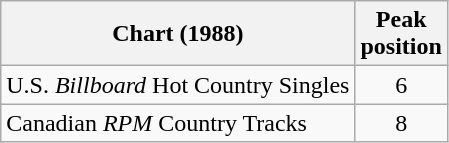<table class="wikitable sortable">
<tr>
<th align="left">Chart (1988)</th>
<th align="center">Peak<br>position</th>
</tr>
<tr>
<td align="left">U.S. <em>Billboard</em> Hot Country Singles</td>
<td align="center">6</td>
</tr>
<tr>
<td align="left">Canadian <em>RPM</em> Country Tracks</td>
<td align="center">8</td>
</tr>
</table>
